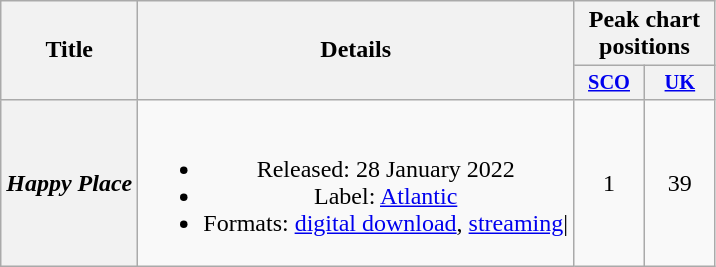<table class="wikitable plainrowheaders" style="text-align:center;">
<tr>
<th scope="col" rowspan="2">Title</th>
<th scope="col" rowspan="2">Details</th>
<th colspan="2">Peak chart positions</th>
</tr>
<tr>
<th scope="col" style="width:3em;font-size:85%;"><a href='#'>SCO</a><br></th>
<th scope="col" style="width:3em;font-size:85%;"><a href='#'>UK</a><br></th>
</tr>
<tr>
<th scope="row"><em>Happy Place</em></th>
<td><br><ul><li>Released: 28 January 2022</li><li>Label: <a href='#'>Atlantic</a></li><li>Formats: <a href='#'>digital download</a>, <a href='#'>streaming</a>|</li></ul></td>
<td>1</td>
<td>39</td>
</tr>
</table>
